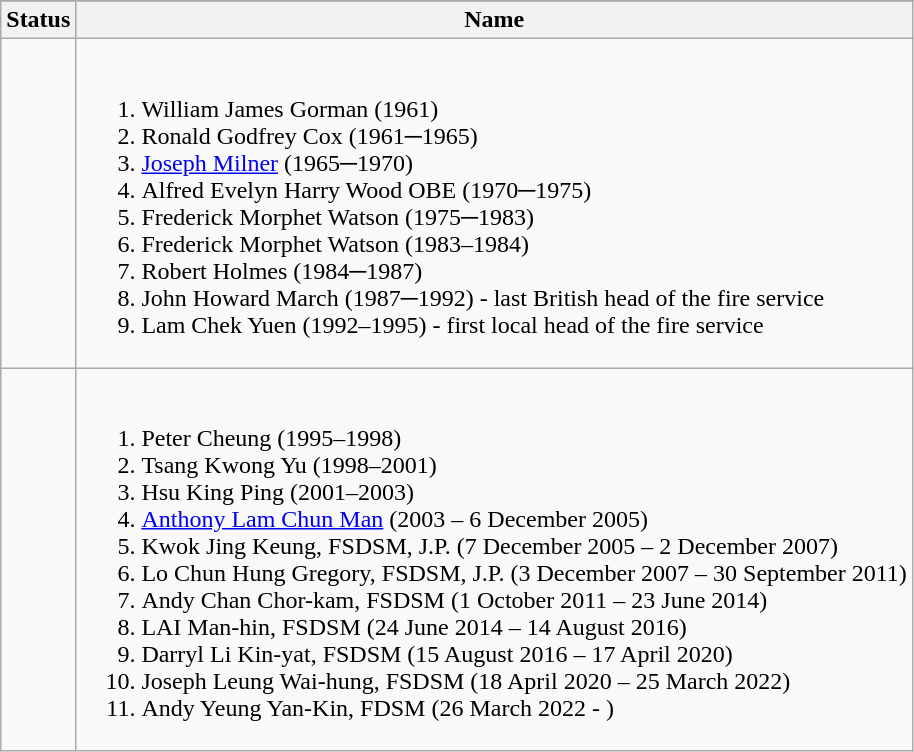<table class = "wikitable">
<tr>
</tr>
<tr>
<th>Status</th>
<th>Name</th>
</tr>
<tr>
<td></td>
<td><br><ol><li>William James Gorman (1961)</li><li>Ronald Godfrey Cox (1961─1965)</li><li><a href='#'>Joseph Milner</a> (1965─1970)</li><li>Alfred Evelyn Harry Wood OBE (1970─1975)</li><li>Frederick Morphet Watson (1975─1983)</li><li>Frederick Morphet Watson (1983–1984)</li><li>Robert Holmes (1984─1987)</li><li>John Howard March (1987─1992) - last British head of the fire service</li><li>Lam Chek Yuen (1992–1995) - first local head of the fire service</li></ol></td>
</tr>
<tr>
<td></td>
<td><br><ol><li>Peter Cheung (1995–1998)</li><li>Tsang Kwong Yu (1998–2001)</li><li>Hsu King Ping (2001–2003)</li><li><a href='#'>Anthony Lam Chun Man</a> (2003 – 6 December 2005)</li><li>Kwok Jing Keung, FSDSM, J.P. (7 December 2005 – 2 December 2007)</li><li>Lo Chun Hung Gregory, FSDSM, J.P. (3 December 2007 – 30 September 2011)</li><li>Andy Chan Chor-kam, FSDSM (1 October 2011 – 23 June 2014)</li><li>LAI Man-hin, FSDSM (24 June 2014 – 14 August 2016)</li><li>Darryl Li Kin-yat, FSDSM (15 August 2016 – 17 April 2020)</li><li>Joseph Leung Wai-hung, FSDSM (18 April 2020 – 25 March 2022)</li><li>Andy Yeung Yan-Kin, FDSM (26 March 2022 - )</li></ol></td>
</tr>
</table>
